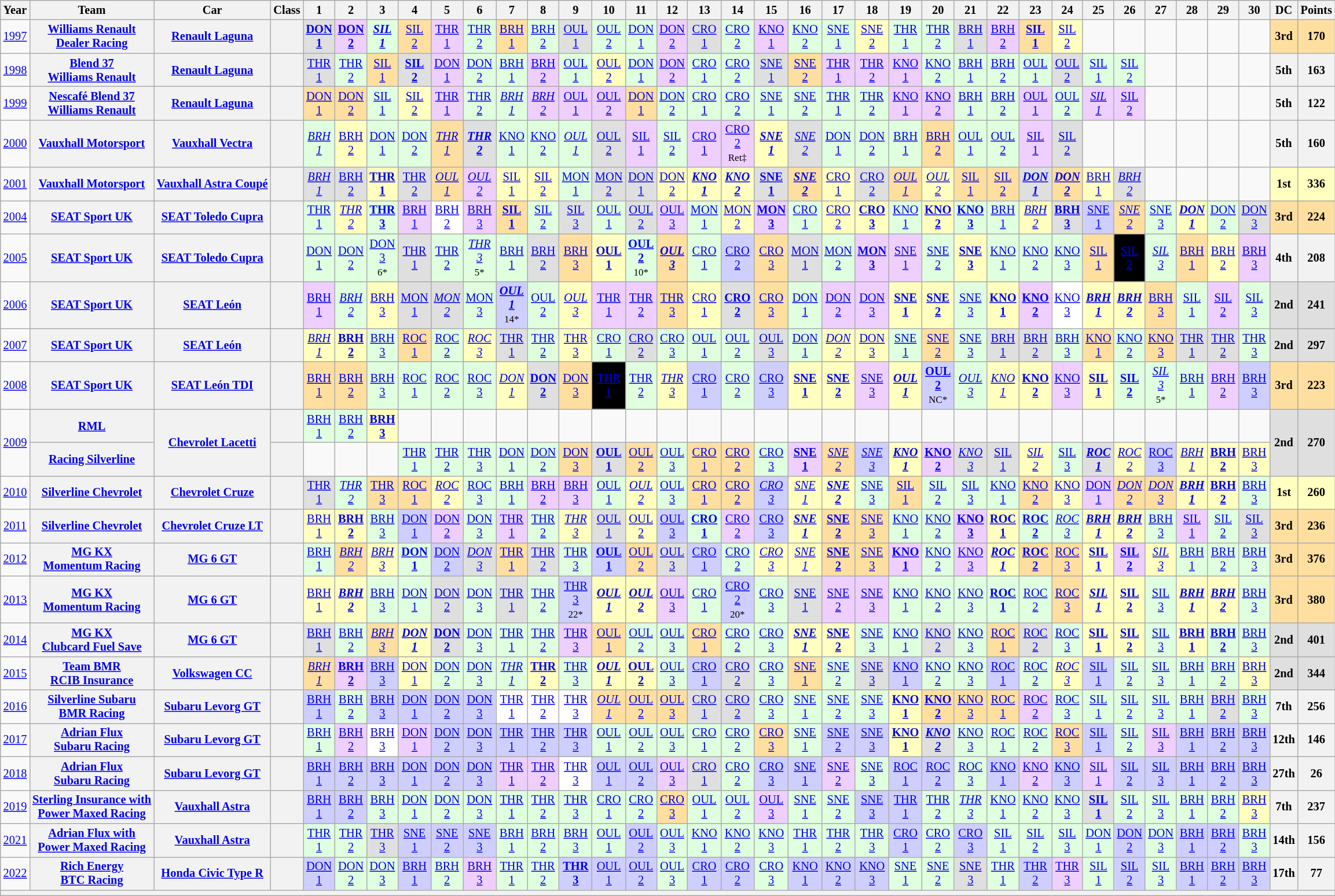<table class="wikitable" style="text-align:center; font-size:85%">
<tr>
<th>Year</th>
<th>Team</th>
<th>Car</th>
<th>Class</th>
<th>1</th>
<th>2</th>
<th>3</th>
<th>4</th>
<th>5</th>
<th>6</th>
<th>7</th>
<th>8</th>
<th>9</th>
<th>10</th>
<th>11</th>
<th>12</th>
<th>13</th>
<th>14</th>
<th>15</th>
<th>16</th>
<th>17</th>
<th>18</th>
<th>19</th>
<th>20</th>
<th>21</th>
<th>22</th>
<th>23</th>
<th>24</th>
<th>25</th>
<th>26</th>
<th>27</th>
<th>28</th>
<th>29</th>
<th>30</th>
<th>DC</th>
<th>Points</th>
</tr>
<tr>
<td><a href='#'>1997</a></td>
<th nowrap><a href='#'>Williams Renault<br>Dealer Racing</a></th>
<th nowrap><a href='#'>Renault Laguna</a></th>
<th></th>
<td style="background:#DFDFDF;"><strong><a href='#'>DON<br>1</a></strong><br></td>
<td style="background:#efcfff;"><strong><a href='#'>DON<br>2</a></strong><br></td>
<td style="background:#dfffdf;"><strong><em><a href='#'>SIL<br>1</a></em></strong><br></td>
<td style="background:#FFDF9F;"><a href='#'>SIL<br>2</a><br></td>
<td style="background:#efcfff;"><a href='#'>THR<br>1</a><br></td>
<td style="background:#dfffdf;"><a href='#'>THR<br>2</a><br></td>
<td style="background:#FFDF9F;"><a href='#'>BRH<br>1</a><br></td>
<td style="background:#dfffdf;"><a href='#'>BRH<br>2</a><br></td>
<td style="background:#DFDFDF;"><a href='#'>OUL<br>1</a><br></td>
<td style="background:#dfffdf;"><a href='#'>OUL<br>2</a><br></td>
<td style="background:#dfffdf;"><a href='#'>DON<br>1</a><br></td>
<td style="background:#efcfff;"><a href='#'>DON<br>2</a><br></td>
<td style="background:#DFDFDF;"><a href='#'>CRO<br>1</a><br></td>
<td style="background:#dfffdf;"><a href='#'>CRO<br>2</a><br></td>
<td style="background:#efcfff;"><a href='#'>KNO<br>1</a><br></td>
<td style="background:#dfffdf;"><a href='#'>KNO<br>2</a><br></td>
<td style="background:#dfffdf;"><a href='#'>SNE<br>1</a><br></td>
<td style="background:#FFFFBF;"><a href='#'>SNE<br>2</a><br></td>
<td style="background:#dfffdf;"><a href='#'>THR<br>1</a><br></td>
<td style="background:#dfffdf;"><a href='#'>THR<br>2</a><br></td>
<td style="background:#DFDFDF;"><a href='#'>BRH<br>1</a><br></td>
<td style="background:#efcfff;"><a href='#'>BRH<br>2</a><br></td>
<td style="background:#FFDF9F;"><strong><a href='#'>SIL<br>1</a></strong><br></td>
<td style="background:#FFFFBF;"><a href='#'>SIL<br>2</a><br></td>
<td></td>
<td></td>
<td></td>
<td></td>
<td></td>
<td></td>
<th style="background:#FFDF9F;">3rd</th>
<th style="background:#FFDF9F;">170</th>
</tr>
<tr>
<td><a href='#'>1998</a></td>
<th><a href='#'>Blend 37<br>Williams Renault</a></th>
<th><a href='#'>Renault Laguna</a></th>
<th></th>
<td style="background:#DFDFDF;"><a href='#'>THR<br>1</a><br></td>
<td style="background:#dfffdf;"><a href='#'>THR<br>2</a><br></td>
<td style="background:#FFDF9F;"><a href='#'>SIL<br>1</a><br></td>
<td style="background:#DFDFDF;"><strong><a href='#'>SIL<br>2</a></strong><br></td>
<td style="background:#efcfff;"><a href='#'>DON<br>1</a><br></td>
<td style="background:#dfffdf;"><a href='#'>DON<br>2</a><br></td>
<td style="background:#dfffdf;"><a href='#'>BRH<br>1</a><br></td>
<td style="background:#efcfff;"><a href='#'>BRH<br>2</a><br></td>
<td style="background:#dfffdf;"><a href='#'>OUL<br>1</a><br></td>
<td style="background:#FFFFBF;"><a href='#'>OUL<br>2</a><br></td>
<td style="background:#dfffdf;"><a href='#'>DON<br>1</a><br></td>
<td style="background:#efcfff;"><a href='#'>DON<br>2</a><br></td>
<td style="background:#dfffdf;"><a href='#'>CRO<br>1</a><br></td>
<td style="background:#dfffdf;"><a href='#'>CRO<br>2</a><br></td>
<td style="background:#DFDFDF;"><a href='#'>SNE<br>1</a><br></td>
<td style="background:#FFDF9F;"><a href='#'>SNE<br>2</a><br></td>
<td style="background:#efcfff;"><a href='#'>THR<br>1</a><br></td>
<td style="background:#efcfff;"><a href='#'>THR<br>2</a><br></td>
<td style="background:#efcfff;"><a href='#'>KNO<br>1</a><br></td>
<td style="background:#dfffdf;"><a href='#'>KNO<br>2</a><br></td>
<td style="background:#dfffdf;"><a href='#'>BRH<br>1</a><br></td>
<td style="background:#dfffdf;"><a href='#'>BRH<br>2</a><br></td>
<td style="background:#dfffdf;"><a href='#'>OUL<br>1</a><br></td>
<td style="background:#DFDFDF;"><a href='#'>OUL<br>2</a><br></td>
<td style="background:#dfffdf;"><a href='#'>SIL<br>1</a><br></td>
<td style="background:#dfffdf;"><a href='#'>SIL<br>2</a><br></td>
<td></td>
<td></td>
<td></td>
<td></td>
<th>5th</th>
<th>163</th>
</tr>
<tr>
<td><a href='#'>1999</a></td>
<th nowrap><a href='#'>Nescafé Blend 37<br>Williams Renault</a></th>
<th nowrap><a href='#'>Renault Laguna</a></th>
<th></th>
<td style="background:#FFDF9F;"><a href='#'>DON<br>1</a><br></td>
<td style="background:#FFDF9F;"><a href='#'>DON<br>2</a><br></td>
<td style="background:#dfffdf;"><a href='#'>SIL<br>1</a><br></td>
<td style="background:#FFFFBF;"><a href='#'>SIL<br>2</a><br></td>
<td style="background:#efcfff;"><a href='#'>THR<br>1</a><br></td>
<td style="background:#dfffdf;"><a href='#'>THR<br>2</a><br></td>
<td style="background:#dfffdf;"><em><a href='#'>BRH<br>1</a></em><br></td>
<td style="background:#efcfff;"><em><a href='#'>BRH<br>2</a></em><br></td>
<td style="background:#efcfff;"><a href='#'>OUL<br>1</a><br></td>
<td style="background:#efcfff;"><a href='#'>OUL<br>2</a><br></td>
<td style="background:#FFDF9F;"><a href='#'>DON<br>1</a><br></td>
<td style="background:#dfffdf;"><a href='#'>DON<br>2</a><br></td>
<td style="background:#dfffdf;"><a href='#'>CRO<br>1</a><br></td>
<td style="background:#dfffdf;"><a href='#'>CRO<br>2</a><br></td>
<td style="background:#dfffdf;"><a href='#'>SNE<br>1</a><br></td>
<td style="background:#dfffdf;"><a href='#'>SNE<br>2</a><br></td>
<td style="background:#dfffdf;"><a href='#'>THR<br>1</a><br></td>
<td style="background:#dfffdf;"><a href='#'>THR<br>2</a><br></td>
<td style="background:#efcfff;"><a href='#'>KNO<br>1</a><br></td>
<td style="background:#efcfff;"><a href='#'>KNO<br>2</a><br></td>
<td style="background:#dfffdf;"><a href='#'>BRH<br>1</a><br></td>
<td style="background:#dfffdf;"><a href='#'>BRH<br>2</a><br></td>
<td style="background:#efcfff;"><a href='#'>OUL<br>1</a><br></td>
<td style="background:#dfffdf;"><a href='#'>OUL<br>2</a><br></td>
<td style="background:#efcfff;"><em><a href='#'>SIL<br>1</a></em><br></td>
<td style="background:#efcfff;"><a href='#'>SIL<br>2</a><br></td>
<td></td>
<td></td>
<td></td>
<td></td>
<th>5th</th>
<th>122</th>
</tr>
<tr>
<td><a href='#'>2000</a></td>
<th nowrap><a href='#'>Vauxhall Motorsport</a></th>
<th nowrap><a href='#'>Vauxhall Vectra</a></th>
<th><span></span></th>
<td style="background:#dfffdf;"><em><a href='#'>BRH<br>1</a></em><br></td>
<td style="background:#FFFFBF;"><a href='#'>BRH<br>2</a><br></td>
<td style="background:#dfffdf;"><a href='#'>DON<br>1</a><br></td>
<td style="background:#dfffdf;"><a href='#'>DON<br>2</a><br></td>
<td style="background:#FFDF9F;"><em><a href='#'>THR<br>1</a></em><br></td>
<td style="background:#DFDFDF;"><strong><em><a href='#'>THR<br>2</a></em></strong><br></td>
<td style="background:#dfffdf;"><a href='#'>KNO<br>1</a><br></td>
<td style="background:#dfffdf;"><a href='#'>KNO<br>2</a><br></td>
<td style="background:#dfffdf;"><em><a href='#'>OUL<br>1</a></em><br></td>
<td style="background:#DFDFDF;"><a href='#'>OUL<br>2</a><br></td>
<td style="background:#efcfff;"><a href='#'>SIL<br>1</a><br></td>
<td style="background:#dfffdf;"><a href='#'>SIL<br>2</a><br></td>
<td style="background:#efcfff;"><a href='#'>CRO<br>1</a><br></td>
<td style="background:#efcfff;"><a href='#'>CRO<br>2</a><br><small>Ret‡</small></td>
<td style="background:#FFFFBF;"><strong><em><a href='#'>SNE<br>1</a></em></strong><br></td>
<td style="background:#DFDFDF;"><em><a href='#'>SNE<br>2</a></em><br></td>
<td style="background:#dfffdf;"><a href='#'>DON<br>1</a><br></td>
<td style="background:#dfffdf;"><a href='#'>DON<br>2</a><br></td>
<td style="background:#dfffdf;"><a href='#'>BRH<br>1</a><br></td>
<td style="background:#FFDF9F;"><a href='#'>BRH<br>2</a><br></td>
<td style="background:#dfffdf;"><a href='#'>OUL<br>1</a><br></td>
<td style="background:#dfffdf;"><a href='#'>OUL<br>2</a><br></td>
<td style="background:#efcfff;"><a href='#'>SIL<br>1</a><br></td>
<td style="background:#DFDFDF;"><a href='#'>SIL<br>2</a><br></td>
<td></td>
<td></td>
<td></td>
<td></td>
<td></td>
<td></td>
<th>5th</th>
<th>160</th>
</tr>
<tr>
<td><a href='#'>2001</a></td>
<th nowrap><a href='#'>Vauxhall Motorsport</a></th>
<th nowrap><a href='#'>Vauxhall Astra Coupé</a></th>
<th><span></span></th>
<td style="background:#DFDFDF;"><em><a href='#'>BRH<br>1</a></em><br></td>
<td style="background:#DFDFDF;"><a href='#'>BRH<br>2</a><br></td>
<td style="background:#FFFFBF;"><strong><a href='#'>THR<br>1</a></strong><br></td>
<td style="background:#DFDFDF;"><a href='#'>THR<br>2</a><br></td>
<td style="background:#FFDF9F;"><em><a href='#'>OUL<br>1</a></em><br></td>
<td style="background:#efcfff;"><em><a href='#'>OUL<br>2</a></em><br></td>
<td style="background:#FFFFBF;"><a href='#'>SIL<br>1</a><br></td>
<td style="background:#FFFFBF;"><a href='#'>SIL<br>2</a><br></td>
<td style="background:#dfffdf;"><a href='#'>MON<br>1</a><br></td>
<td style="background:#DFDFDF;"><a href='#'>MON<br>2</a><br></td>
<td style="background:#DFDFDF;"><a href='#'>DON<br>1</a><br></td>
<td style="background:#FFFFBF;"><a href='#'>DON<br>2</a><br></td>
<td style="background:#FFFFBF;"><strong><em><a href='#'>KNO<br>1</a></em></strong><br></td>
<td style="background:#FFFFBF;"><strong><em><a href='#'>KNO<br>2</a></em></strong><br></td>
<td style="background:#DFDFDF;"><strong><a href='#'>SNE<br>1</a></strong><br></td>
<td style="background:#FFDF9F;"><strong><em><a href='#'>SNE<br>2</a></em></strong><br></td>
<td style="background:#FFFFBF;"><a href='#'>CRO<br>1</a><br></td>
<td style="background:#DFDFDF;"><a href='#'>CRO<br>2</a><br></td>
<td style="background:#FFDF9F;"><em><a href='#'>OUL<br>1</a></em><br></td>
<td style="background:#FFFFBF;"><em><a href='#'>OUL<br>2</a></em><br></td>
<td style="background:#FFDF9F;"><a href='#'>SIL<br>1</a><br></td>
<td style="background:#FFDF9F;"><a href='#'>SIL<br>2</a><br></td>
<td style="background:#DFDFDF;"><strong><em><a href='#'>DON<br>1</a></em></strong><br></td>
<td style="background:#FFDF9F;"><strong><em><a href='#'>DON<br>2</a></em></strong><br></td>
<td style="background:#FFFFBF;"><a href='#'>BRH<br>1</a><br></td>
<td style="background:#DFDFDF;"><em><a href='#'>BRH<br>2</a></em><br></td>
<td></td>
<td></td>
<td></td>
<td></td>
<th style="background:#FFFFBF;">1st</th>
<th style="background:#FFFFBF;">336</th>
</tr>
<tr>
<td><a href='#'>2004</a></td>
<th><a href='#'>SEAT Sport UK</a></th>
<th><a href='#'>SEAT Toledo Cupra</a></th>
<th></th>
<td style="background:#dfffdf;"><a href='#'>THR<br>1</a><br></td>
<td style="background:#FFFFBF;"><em><a href='#'>THR<br>2</a></em><br></td>
<td style="background:#dfffdf;"><strong><a href='#'>THR<br>3</a></strong><br></td>
<td style="background:#efcfff;"><a href='#'>BRH<br>1</a><br></td>
<td style="background:#FFFFFF;"><a href='#'>BRH<br>2</a><br></td>
<td style="background:#efcfff;"><a href='#'>BRH<br>3</a><br></td>
<td style="background:#FFDF9F;"><strong><a href='#'>SIL<br>1</a></strong><br></td>
<td style="background:#dfffdf;"><a href='#'>SIL<br>2</a><br></td>
<td style="background:#DFDFDF;"><a href='#'>SIL<br>3</a><br></td>
<td style="background:#dfffdf;"><a href='#'>OUL<br>1</a><br></td>
<td style="background:#DFDFDF;"><a href='#'>OUL<br>2</a><br></td>
<td style="background:#efcfff;"><a href='#'>OUL<br>3</a><br></td>
<td style="background:#dfffdf;"><a href='#'>MON<br>1</a><br></td>
<td style="background:#FFFFBF;"><a href='#'>MON<br>2</a><br></td>
<td style="background:#efcfff;"><strong><a href='#'>MON<br>3</a></strong><br></td>
<td style="background:#dfffdf;"><a href='#'>CRO<br>1</a><br></td>
<td style="background:#FFFFBF;"><a href='#'>CRO<br>2</a><br></td>
<td style="background:#FFFFBF;"><strong><a href='#'>CRO<br>3</a></strong><br></td>
<td style="background:#dfffdf;"><a href='#'>KNO<br>1</a><br></td>
<td style="background:#FFFFBF;"><strong><a href='#'>KNO<br>2</a></strong><br></td>
<td style="background:#dfffdf;"><strong><a href='#'>KNO<br>3</a></strong><br></td>
<td style="background:#dfffdf;"><a href='#'>BRH<br>1</a><br></td>
<td style="background:#FFFFBF;"><em><a href='#'>BRH<br>2</a></em><br></td>
<td style="background:#DFDFDF;"><strong><a href='#'>BRH<br>3</a></strong><br></td>
<td style="background:#CFCFFF;"><a href='#'>SNE<br>1</a><br></td>
<td style="background:#FFDF9F;"><em><a href='#'>SNE<br>2</a></em><br></td>
<td style="background:#dfffdf;"><a href='#'>SNE<br>3</a><br></td>
<td style="background:#FFFFBF;"><strong><em><a href='#'>DON<br>1</a></em></strong><br></td>
<td style="background:#dfffdf;"><a href='#'>DON<br>2</a><br></td>
<td style="background:#DFDFDF;"><a href='#'>DON<br>3</a><br></td>
<th style="background:#FFDF9F;">3rd</th>
<th style="background:#FFDF9F;">224</th>
</tr>
<tr>
<td><a href='#'>2005</a></td>
<th><a href='#'>SEAT Sport UK</a></th>
<th><a href='#'>SEAT Toledo Cupra</a></th>
<th></th>
<td style="background:#dfffdf;"><a href='#'>DON<br>1</a><br></td>
<td style="background:#dfffdf;"><a href='#'>DON<br>2</a><br></td>
<td style="background:#dfffdf;"><a href='#'>DON<br>3</a><br><small>6*</small></td>
<td style="background:#DFDFDF;"><a href='#'>THR<br>1</a><br></td>
<td style="background:#dfffdf;"><a href='#'>THR<br>2</a><br></td>
<td style="background:#dfffdf;"><em><a href='#'>THR<br>3</a></em><br><small>5*</small></td>
<td style="background:#dfffdf;"><a href='#'>BRH<br>1</a><br></td>
<td style="background:#DFDFDF;"><a href='#'>BRH<br>2</a><br></td>
<td style="background:#FFDF9F;"><a href='#'>BRH<br>3</a><br></td>
<td style="background:#FFFFBF;"><strong><a href='#'>OUL<br>1</a></strong><br></td>
<td style="background:#dfffdf;"><strong><a href='#'>OUL<br>2</a></strong><br><small>10*</small></td>
<td style="background:#FFDF9F;"><strong><em><a href='#'>OUL<br>3</a></em></strong><br></td>
<td style="background:#dfffdf;"><a href='#'>CRO<br>1</a><br></td>
<td style="background:#CFCFFF;"><a href='#'>CRO<br>2</a><br></td>
<td style="background:#FFDF9F;"><a href='#'>CRO<br>3</a><br></td>
<td style="background:#DFDFDF;"><a href='#'>MON<br>1</a><br></td>
<td style="background:#dfffdf;"><a href='#'>MON<br>2</a><br></td>
<td style="background:#efcfff;"><strong><a href='#'>MON<br>3</a></strong><br></td>
<td style="background:#efcfff;"><a href='#'>SNE<br>1</a><br></td>
<td style="background:#dfffdf;"><a href='#'>SNE<br>2</a><br></td>
<td style="background:#FFFFBF;"><strong><a href='#'>SNE<br>3</a></strong><br></td>
<td style="background:#dfffdf;"><a href='#'>KNO<br>1</a><br></td>
<td style="background:#dfffdf;"><a href='#'>KNO<br>2</a><br></td>
<td style="background:#dfffdf;"><a href='#'>KNO<br>3</a><br></td>
<td style="background:#FFDF9F;"><a href='#'>SIL<br>1</a><br></td>
<td style="background:#000000; color:white"><a href='#'><span>SIL<br>2</span></a><br></td>
<td style="background:#dfffdf;"><em><a href='#'>SIL<br>3</a></em><br></td>
<td style="background:#FFDF9F;"><a href='#'>BRH<br>1</a><br></td>
<td style="background:#FFFFBF;"><a href='#'>BRH<br>2</a><br></td>
<td style="background:#efcfff;"><a href='#'>BRH<br>3</a><br></td>
<th>4th</th>
<th>208</th>
</tr>
<tr>
<td><a href='#'>2006</a></td>
<th><a href='#'>SEAT Sport UK</a></th>
<th><a href='#'>SEAT León</a></th>
<th></th>
<td style="background:#efcfff;"><a href='#'>BRH<br>1</a><br></td>
<td style="background:#dfffdf;"><em><a href='#'>BRH<br>2</a></em><br></td>
<td style="background:#FFFFBF;"><a href='#'>BRH<br>3</a><br></td>
<td style="background:#DFDFDF;"><a href='#'>MON<br>1</a><br></td>
<td style="background:#DFDFDF;"><em><a href='#'>MON<br>2</a></em><br></td>
<td style="background:#dfffdf;"><a href='#'>MON<br>3</a><br></td>
<td style="background:#CFCFFF;"><strong><em><a href='#'>OUL<br>1</a></em></strong><br><small>14*</small></td>
<td style="background:#dfffdf;"><a href='#'>OUL<br>2</a><br></td>
<td style="background:#FFFFBF;"><em><a href='#'>OUL<br>3</a></em><br></td>
<td style="background:#efcfff;"><a href='#'>THR<br>1</a><br></td>
<td style="background:#efcfff;"><a href='#'>THR<br>2</a><br></td>
<td style="background:#FFDF9F;"><a href='#'>THR<br>3</a><br></td>
<td style="background:#FFFFBF;"><a href='#'>CRO<br>1</a><br></td>
<td style="background:#DFDFDF;"><strong><a href='#'>CRO<br>2</a></strong><br></td>
<td style="background:#FFDF9F;"><a href='#'>CRO<br>3</a><br></td>
<td style="background:#dfffdf;"><a href='#'>DON<br>1</a><br></td>
<td style="background:#efcfff;"><a href='#'>DON<br>2</a><br></td>
<td style="background:#efcfff;"><a href='#'>DON<br>3</a><br></td>
<td style="background:#FFFFBF;"><strong><a href='#'>SNE<br>1</a></strong><br></td>
<td style="background:#FFFFBF;"><strong><a href='#'>SNE<br>2</a></strong><br></td>
<td style="background:#dfffdf;"><a href='#'>SNE<br>3</a><br></td>
<td style="background:#FFFFBF;"><strong><a href='#'>KNO<br>1</a></strong><br></td>
<td style="background:#efcfff;"><strong><a href='#'>KNO<br>2</a></strong><br></td>
<td style="background:#FFFFFF;"><a href='#'>KNO<br>3</a><br></td>
<td style="background:#FFFFBF;"><strong><em><a href='#'>BRH<br>1</a></em></strong><br></td>
<td style="background:#FFFFBF;"><strong><em><a href='#'>BRH<br>2</a></em></strong><br></td>
<td style="background:#FFDF9F;"><a href='#'>BRH<br>3</a><br></td>
<td style="background:#dfffdf;"><a href='#'>SIL<br>1</a><br></td>
<td style="background:#efcfff;"><a href='#'>SIL<br>2</a><br></td>
<td style="background:#dfffdf;"><a href='#'>SIL<br>3</a><br></td>
<th style="background:#DFDFDF;">2nd</th>
<th style="background:#DFDFDF;">241</th>
</tr>
<tr>
<td><a href='#'>2007</a></td>
<th><a href='#'>SEAT Sport UK</a></th>
<th><a href='#'>SEAT León</a></th>
<th></th>
<td style="background:#FFFFBF;"><em><a href='#'>BRH<br>1</a></em><br></td>
<td style="background:#FFFFBF;"><strong><a href='#'>BRH<br>2</a></strong><br></td>
<td style="background:#dfffdf;"><a href='#'>BRH<br>3</a><br></td>
<td style="background:#FFDF9F;"><a href='#'>ROC<br>1</a><br></td>
<td style="background:#dfffdf;"><a href='#'>ROC<br>2</a><br></td>
<td style="background:#FFFFBF;"><em><a href='#'>ROC<br>3</a></em><br></td>
<td style="background:#DFDFDF;"><a href='#'>THR<br>1</a><br></td>
<td style="background:#dfffdf;"><a href='#'>THR<br>2</a><br></td>
<td style="background:#FFFFBF;"><a href='#'>THR<br>3</a><br></td>
<td style="background:#dfffdf;"><a href='#'>CRO<br>1</a><br></td>
<td style="background:#DFDFDF;"><a href='#'>CRO<br>2</a><br></td>
<td style="background:#dfffdf;"><a href='#'>CRO<br>3</a><br></td>
<td style="background:#dfffdf;"><a href='#'>OUL<br>1</a><br></td>
<td style="background:#dfffdf;"><a href='#'>OUL<br>2</a><br></td>
<td style="background:#DFDFDF;"><a href='#'>OUL<br>3</a><br></td>
<td style="background:#dfffdf;"><a href='#'>DON<br>1</a><br></td>
<td style="background:#FFFFBF;"><em><a href='#'>DON<br>2</a></em><br></td>
<td style="background:#FFFFBF;"><a href='#'>DON<br>3</a><br></td>
<td style="background:#dfffdf;"><a href='#'>SNE<br>1</a><br></td>
<td style="background:#FFDF9F;"><a href='#'>SNE<br>2</a><br></td>
<td style="background:#dfffdf;"><a href='#'>SNE<br>3</a><br></td>
<td style="background:#DFDFDF;"><a href='#'>BRH<br>1</a><br></td>
<td style="background:#DFDFDF;"><a href='#'>BRH<br>2</a><br></td>
<td style="background:#dfffdf;"><a href='#'>BRH<br>3</a><br></td>
<td style="background:#FFDF9F;"><a href='#'>KNO<br>1</a><br></td>
<td style="background:#dfffdf;"><a href='#'>KNO<br>2</a><br></td>
<td style="background:#FFDF9F;"><a href='#'>KNO<br>3</a><br></td>
<td style="background:#DFDFDF;"><a href='#'>THR<br>1</a><br></td>
<td style="background:#DFDFDF;"><a href='#'>THR<br>2</a><br></td>
<td style="background:#dfffdf;"><a href='#'>THR<br>3</a><br></td>
<th style="background:#DFDFDF;">2nd</th>
<th style="background:#DFDFDF;">297</th>
</tr>
<tr>
<td><a href='#'>2008</a></td>
<th><a href='#'>SEAT Sport UK</a></th>
<th><a href='#'>SEAT León TDI</a></th>
<th></th>
<td style="background:#FFDF9F;"><a href='#'>BRH<br>1</a><br></td>
<td style="background:#FFDF9F;"><a href='#'>BRH<br>2</a><br></td>
<td style="background:#dfffdf;"><a href='#'>BRH<br>3</a><br></td>
<td style="background:#dfffdf;"><a href='#'>ROC<br>1</a><br></td>
<td style="background:#dfffdf;"><a href='#'>ROC<br>2</a><br></td>
<td style="background:#dfffdf;"><a href='#'>ROC<br>3</a><br></td>
<td style="background:#FFFFBF;"><em><a href='#'>DON<br>1</a></em><br></td>
<td style="background:#DFDFDF;"><strong><a href='#'>DON<br>2</a></strong><br></td>
<td style="background:#FFDF9F;"><a href='#'>DON<br>3</a><br></td>
<td style="background:#000000; color:white"><a href='#'><span>THR<br>1</span></a><br></td>
<td style="background:#dfffdf;"><a href='#'>THR<br>2</a><br></td>
<td style="background:#FFFFBF;"><em><a href='#'>THR<br>3</a></em><br></td>
<td style="background:#CFCFFF;"><a href='#'>CRO<br>1</a><br></td>
<td style="background:#dfffdf;"><a href='#'>CRO<br>2</a><br></td>
<td style="background:#CFCFFF;"><a href='#'>CRO<br>3</a><br></td>
<td style="background:#FFFFBF;"><strong><a href='#'>SNE<br>1</a></strong><br></td>
<td style="background:#FFFFBF;"><strong><a href='#'>SNE<br>2</a></strong><br></td>
<td style="background:#efcfff;"><a href='#'>SNE<br>3</a><br></td>
<td style="background:#FFFFBF;"><strong><em><a href='#'>OUL<br>1</a></em></strong><br></td>
<td style="background:#CFCFFF;"><strong><a href='#'>OUL<br>2</a></strong><br><small>NC*</small></td>
<td style="background:#dfffdf;"><em><a href='#'>OUL<br>3</a></em><br></td>
<td style="background:#FFFFBF;"><em><a href='#'>KNO<br>1</a></em><br></td>
<td style="background:#FFFFBF;"><strong><a href='#'>KNO<br>2</a></strong><br></td>
<td style="background:#efcfff;"><a href='#'>KNO<br>3</a><br></td>
<td style="background:#FFFFBF;"><strong><a href='#'>SIL<br>1</a></strong><br></td>
<td style="background:#dfffdf;"><strong><a href='#'>SIL<br>2</a></strong><br></td>
<td style="background:#dfffdf;"><em><a href='#'>SIL<br>3</a></em><br><small>5*</small></td>
<td style="background:#dfffdf;"><a href='#'>BRH<br>1</a><br></td>
<td style="background:#efcfff;"><a href='#'>BRH<br>2</a><br></td>
<td style="background:#CFCFFF;"><a href='#'>BRH<br>3</a><br></td>
<th style="background:#FFDF9F;">3rd</th>
<th style="background:#FFDF9F;">223</th>
</tr>
<tr>
<td rowspan=2><a href='#'>2009</a></td>
<th><a href='#'>RML</a></th>
<th rowspan=2><a href='#'>Chevrolet Lacetti</a></th>
<th></th>
<td style="background:#dfffdf;"><a href='#'>BRH<br>1</a><br></td>
<td style="background:#dfffdf;"><a href='#'>BRH<br>2</a><br></td>
<td style="background:#FFFFBF;"><strong><a href='#'>BRH<br>3</a></strong><br></td>
<td></td>
<td></td>
<td></td>
<td></td>
<td></td>
<td></td>
<td></td>
<td></td>
<td></td>
<td></td>
<td></td>
<td></td>
<td></td>
<td></td>
<td></td>
<td></td>
<td></td>
<td></td>
<td></td>
<td></td>
<td></td>
<td></td>
<td></td>
<td></td>
<td></td>
<td></td>
<td></td>
<th rowspan=2 style="background:#DFDFDF;">2nd</th>
<th rowspan=2 style="background:#DFDFDF;">270</th>
</tr>
<tr>
<th><a href='#'>Racing Silverline</a></th>
<th></th>
<td></td>
<td></td>
<td></td>
<td style="background:#dfffdf;"><a href='#'>THR<br>1</a><br></td>
<td style="background:#dfffdf;"><a href='#'>THR<br>2</a><br></td>
<td style="background:#dfffdf;"><a href='#'>THR<br>3</a><br></td>
<td style="background:#dfffdf;"><a href='#'>DON<br>1</a><br></td>
<td style="background:#dfffdf;"><a href='#'>DON<br>2</a><br></td>
<td style="background:#FFDF9F;"><a href='#'>DON<br>3</a><br></td>
<td style="background:#DFDFDF;"><strong><a href='#'>OUL<br>1</a></strong><br></td>
<td style="background:#FFDF9F;"><a href='#'>OUL<br>2</a><br></td>
<td style="background:#dfffdf;"><a href='#'>OUL<br>3</a><br></td>
<td style="background:#FFDF9F;"><a href='#'>CRO<br>1</a><br></td>
<td style="background:#FFDF9F;"><a href='#'>CRO<br>2</a><br></td>
<td style="background:#dfffdf;"><a href='#'>CRO<br>3</a><br></td>
<td style="background:#efcfff;"><strong><a href='#'>SNE<br>1</a></strong><br></td>
<td style="background:#FFDF9F;"><em><a href='#'>SNE<br>2</a></em><br></td>
<td style="background:#CFCFFF;"><em><a href='#'>SNE<br>3</a></em><br></td>
<td style="background:#FFFFBF;"><strong><em><a href='#'>KNO<br>1</a></em></strong><br></td>
<td style="background:#efcfff;"><strong><a href='#'>KNO<br>2</a></strong><br></td>
<td style="background:#DFDFDF;"><em><a href='#'>KNO<br>3</a></em><br></td>
<td style="background:#DFDFDF;"><a href='#'>SIL<br>1</a><br></td>
<td style="background:#FFFFBF;"><em><a href='#'>SIL<br>2</a></em><br></td>
<td style="background:#dfffdf;"><a href='#'>SIL<br>3</a><br></td>
<td style="background:#DFDFDF;"><strong><em><a href='#'>ROC<br>1</a></em></strong><br></td>
<td style="background:#FFFFBF;"><em><a href='#'>ROC<br>2</a></em><br></td>
<td style="background:#CFCFFF;"><a href='#'>ROC<br>3</a><br></td>
<td style="background:#FFFFBF;"><em><a href='#'>BRH<br>1</a></em><br></td>
<td style="background:#FFFFBF;"><strong><a href='#'>BRH<br>2</a></strong><br></td>
<td style="background:#FFFFBF;"><a href='#'>BRH<br>3</a><br></td>
</tr>
<tr>
<td><a href='#'>2010</a></td>
<th><a href='#'>Silverline Chevrolet</a></th>
<th><a href='#'>Chevrolet Cruze</a></th>
<th></th>
<td style="background:#DFDFDF;"><a href='#'>THR<br>1</a><br></td>
<td style="background:#dfffdf;"><em><a href='#'>THR<br>2</a></em><br></td>
<td style="background:#FFDF9F;"><a href='#'>THR<br>3</a><br></td>
<td style="background:#FFDF9F;"><a href='#'>ROC<br>1</a><br></td>
<td style="background:#FFFFBF;"><em><a href='#'>ROC<br>2</a></em><br></td>
<td style="background:#dfffdf;"><a href='#'>ROC<br>3</a><br></td>
<td style="background:#dfffdf;"><a href='#'>BRH<br>1</a><br></td>
<td style="background:#efcfff;"><a href='#'>BRH<br>2</a><br></td>
<td style="background:#efcfff;"><a href='#'>BRH<br>3</a><br></td>
<td style="background:#dfffdf;"><a href='#'>OUL<br>1</a><br></td>
<td style="background:#FFFFBF;"><em><a href='#'>OUL<br>2</a></em><br></td>
<td style="background:#dfffdf;"><a href='#'>OUL<br>3</a><br></td>
<td style="background:#FFDF9F;"><a href='#'>CRO<br>1</a><br></td>
<td style="background:#FFDF9F;"><a href='#'>CRO<br>2</a><br></td>
<td style="background:#CFCFFF;"><em><a href='#'>CRO<br>3</a></em><br></td>
<td style="background:#FFFFBF;"><em><a href='#'>SNE<br>1</a></em><br></td>
<td style="background:#FFFFBF;"><strong><em><a href='#'>SNE<br>2</a></em></strong><br></td>
<td style="background:#dfffdf;"><a href='#'>SNE<br>3</a><br></td>
<td style="background:#FFDF9F;"><a href='#'>SIL<br>1</a><br></td>
<td style="background:#dfffdf;"><a href='#'>SIL<br>2</a><br></td>
<td style="background:#dfffdf;"><a href='#'>SIL<br>3</a><br></td>
<td style="background:#dfffdf;"><a href='#'>KNO<br>1</a><br></td>
<td style="background:#FFDF9F;"><a href='#'>KNO<br>2</a><br></td>
<td style="background:#FFFFBF;"><a href='#'>KNO<br>3</a><br></td>
<td style="background:#efcfff;"><a href='#'>DON<br>1</a><br></td>
<td style="background:#FFDF9F;"><em><a href='#'>DON<br>2</a></em><br></td>
<td style="background:#FFDF9F;"><em><a href='#'>DON<br>3</a></em><br></td>
<td style="background:#FFFFBF;"><strong><em><a href='#'>BRH<br>1</a></em></strong><br></td>
<td style="background:#FFFFBF;"><strong><a href='#'>BRH<br>2</a></strong><br></td>
<td style="background:#dfffdf;"><a href='#'>BRH<br>3</a><br></td>
<th style="background:#FFFFBF;">1st</th>
<th style="background:#FFFFBF;">260</th>
</tr>
<tr>
<td><a href='#'>2011</a></td>
<th><a href='#'>Silverline Chevrolet</a></th>
<th><a href='#'>Chevrolet Cruze LT</a></th>
<th></th>
<td style="background:#FFFFBF;"><a href='#'>BRH<br>1</a><br></td>
<td style="background:#FFFFBF;"><strong><a href='#'>BRH<br>2</a></strong><br></td>
<td style="background:#dfffdf;"><a href='#'>BRH<br>3</a><br></td>
<td style="background:#CFCFFF;"><a href='#'>DON<br>1</a><br></td>
<td style="background:#efcfff;"><a href='#'>DON<br>2</a><br></td>
<td style="background:#dfffdf;"><a href='#'>DON<br>3</a><br></td>
<td style="background:#efcfff;"><a href='#'>THR<br>1</a><br></td>
<td style="background:#dfffdf;"><a href='#'>THR<br>2</a><br></td>
<td style="background:#FFFFBF;"><em><a href='#'>THR<br>3</a></em><br></td>
<td style="background:#DFDFDF;"><a href='#'>OUL<br>1</a><br></td>
<td style="background:#FFFFBF;"><a href='#'>OUL<br>2</a><br></td>
<td style="background:#CFCFFF;"><a href='#'>OUL<br>3</a><br></td>
<td style="background:#dfffdf;"><strong><a href='#'>CRO<br>1</a></strong><br></td>
<td style="background:#efcfff;"><a href='#'>CRO<br>2</a><br></td>
<td style="background:#CFCFFF;"><a href='#'>CRO<br>3</a><br></td>
<td style="background:#FFFFBF;"><strong><em><a href='#'>SNE<br>1</a></em></strong><br></td>
<td style="background:#FFDF9F;"><strong><a href='#'>SNE<br>2</a></strong><br></td>
<td style="background:#FFDF9F;"><a href='#'>SNE<br>3</a><br></td>
<td style="background:#dfffdf;"><a href='#'>KNO<br>1</a><br></td>
<td style="background:#dfffdf;"><a href='#'>KNO<br>2</a><br></td>
<td style="background:#efcfff;"><strong><a href='#'>KNO<br>3</a></strong><br></td>
<td style="background:#FFFFBF;"><strong><a href='#'>ROC<br>1</a></strong><br></td>
<td style="background:#dfffdf;"><strong><a href='#'>ROC<br>2</a></strong><br></td>
<td style="background:#dfffdf;"><em><a href='#'>ROC<br>3</a></em><br></td>
<td style="background:#FFFFBF;"><strong><em><a href='#'>BRH<br>1</a></em></strong><br></td>
<td style="background:#FFFFBF;"><strong><em><a href='#'>BRH<br>2</a></em></strong><br></td>
<td style="background:#dfffdf;"><a href='#'>BRH<br>3</a><br></td>
<td style="background:#efcfff;"><a href='#'>SIL<br>1</a><br></td>
<td style="background:#dfffdf;"><a href='#'>SIL<br>2</a><br></td>
<td style="background:#DFDFDF;"><a href='#'>SIL<br>3</a><br></td>
<th style="background:#FFDF9F;">3rd</th>
<th style="background:#FFDF9F;">236</th>
</tr>
<tr>
<td><a href='#'>2012</a></td>
<th nowrap><a href='#'>MG KX<br>Momentum Racing</a></th>
<th><a href='#'>MG 6 GT</a></th>
<th></th>
<td style="background:#dfffdf;"><a href='#'>BRH<br>1</a><br></td>
<td style="background:#FFDF9F;"><em><a href='#'>BRH<br>2</a></em><br></td>
<td style="background:#FFFFBF;"><em><a href='#'>BRH<br>3</a></em><br></td>
<td style="background:#dfffdf;"><strong><a href='#'>DON<br>1</a></strong><br></td>
<td style="background:#CFCFFF;"><a href='#'>DON<br>2</a><br></td>
<td style="background:#DFDFDF;"><em><a href='#'>DON<br>3</a></em><br></td>
<td style="background:#FFDF9F;"><a href='#'>THR<br>1</a><br></td>
<td style="background:#DFDFDF;"><a href='#'>THR<br>2</a><br></td>
<td style="background:#dfffdf;"><a href='#'>THR<br>3</a><br></td>
<td style="background:#CFCFFF;"><strong><a href='#'>OUL<br>1</a></strong><br></td>
<td style="background:#FFDF9F;"><a href='#'>OUL<br>2</a><br></td>
<td style="background:#DFDFDF;"><a href='#'>OUL<br>3</a><br></td>
<td style="background:#CFCFFF;"><a href='#'>CRO<br>1</a><br></td>
<td style="background:#dfffdf;"><a href='#'>CRO<br>2</a><br></td>
<td style="background:#FFFFBF;"><em><a href='#'>CRO<br>3</a></em><br></td>
<td style="background:#FFFFBF;"><em><a href='#'>SNE<br>1</a></em><br></td>
<td style="background:#FFDF9F;"><strong><a href='#'>SNE<br>2</a></strong><br></td>
<td style="background:#FFDF9F;"><a href='#'>SNE<br>3</a><br></td>
<td style="background:#efcfff;"><strong><a href='#'>KNO<br>1</a></strong><br></td>
<td style="background:#dfffdf;"><a href='#'>KNO<br>2</a><br></td>
<td style="background:#efcfff;"><a href='#'>KNO<br>3</a><br></td>
<td style="background:#FFFFBF;"><strong><em><a href='#'>ROC<br>1</a></em></strong><br></td>
<td style="background:#FFDF9F;"><strong><a href='#'>ROC<br>2</a></strong><br></td>
<td style="background:#FFDF9F;"><a href='#'>ROC<br>3</a><br></td>
<td style="background:#FFFFBF;"><strong><a href='#'>SIL<br>1</a></strong><br></td>
<td style="background:#efcfff;"><strong><a href='#'>SIL<br>2</a></strong><br></td>
<td style="background:#FFFFBF;"><em><a href='#'>SIL<br>3</a></em><br></td>
<td style="background:#dfffdf;"><a href='#'>BRH<br>1</a><br></td>
<td style="background:#dfffdf;"><a href='#'>BRH<br>2</a><br></td>
<td style="background:#dfffdf;"><a href='#'>BRH<br>3</a><br></td>
<th style="background:#FFDF9F;">3rd</th>
<th style="background:#FFDF9F;">376</th>
</tr>
<tr>
<td><a href='#'>2013</a></td>
<th><a href='#'>MG KX<br>Momentum Racing</a></th>
<th><a href='#'>MG 6 GT</a></th>
<th></th>
<td style="background:#FFFFBF;"><a href='#'>BRH<br>1</a><br></td>
<td style="background:#FFFFBF;"><strong><em><a href='#'>BRH<br>2</a></em></strong><br></td>
<td style="background:#DFFFDF;"><a href='#'>BRH<br>3</a><br></td>
<td style="background:#DFFFDF;"><a href='#'>DON<br>1</a><br></td>
<td style="background:#DFDFDF;"><a href='#'>DON<br>2</a><br></td>
<td style="background:#DFFFDF;"><a href='#'>DON<br>3</a><br></td>
<td style="background:#DFDFDF;"><a href='#'>THR<br>1</a><br></td>
<td style="background:#DFFFDF;"><a href='#'>THR<br>2</a><br></td>
<td style="background:#CFCFFF;"><a href='#'>THR<br>3</a><br><small>22*</small></td>
<td style="background:#FFFFBF;"><strong><em><a href='#'>OUL<br>1</a></em></strong><br></td>
<td style="background:#FFFFBF;"><strong><em><a href='#'>OUL<br>2</a></em></strong><br></td>
<td style="background:#EFCFFF;"><a href='#'>OUL<br>3</a><br></td>
<td style="background:#DFFFDF;"><a href='#'>CRO<br>1</a><br></td>
<td style="background:#CFCFFF;"><a href='#'>CRO<br>2</a><br><small>20*</small></td>
<td style="background:#DFFFDF;"><a href='#'>CRO<br>3</a><br></td>
<td style="background:#DFDFDF;"><a href='#'>SNE<br>1</a><br></td>
<td style="background:#EFCFFF;"><a href='#'>SNE<br>2</a><br></td>
<td style="background:#EFCFFF;"><a href='#'>SNE<br>3</a><br></td>
<td style="background:#DFFFDF;"><a href='#'>KNO<br>1</a><br></td>
<td style="background:#DFFFDF;"><a href='#'>KNO<br>2</a><br></td>
<td style="background:#DFFFDF;"><a href='#'>KNO<br>3</a><br></td>
<td style="background:#DFFFDF;"><strong><a href='#'>ROC<br>1</a></strong><br></td>
<td style="background:#DFFFDF;"><a href='#'>ROC<br>2</a><br></td>
<td style="background:#FFDF9F;"><a href='#'>ROC<br>3</a><br></td>
<td style="background:#FFFFBF;"><strong><em><a href='#'>SIL<br>1</a></em></strong><br></td>
<td style="background:#FFFFBF;"><strong><a href='#'>SIL<br>2</a></strong><br></td>
<td style="background:#DFFFDF;"><a href='#'>SIL<br>3</a><br></td>
<td style="background:#FFFFBF;"><strong><em><a href='#'>BRH<br>1</a></em></strong><br></td>
<td style="background:#FFFFBF;"><strong><em><a href='#'>BRH<br>2</a></em></strong><br></td>
<td style="background:#DFFFDF;"><a href='#'>BRH<br>3</a><br></td>
<th style="background:#FFDF9F;">3rd</th>
<th style="background:#FFDF9F;">380</th>
</tr>
<tr>
<td><a href='#'>2014</a></td>
<th nowrap><a href='#'>MG KX<br>Clubcard Fuel Save</a></th>
<th><a href='#'>MG 6 GT</a></th>
<th></th>
<td style="background:#DFDFDF;"><a href='#'>BRH<br>1</a><br></td>
<td style="background:#DFFFDF;"><a href='#'>BRH<br>2</a><br></td>
<td style="background:#FFDF9F;"><em><a href='#'>BRH<br>3</a></em><br></td>
<td style="background:#FFFFBF;"><strong><em><a href='#'>DON<br>1</a></em></strong><br></td>
<td style="background:#DFDFDF;"><strong><a href='#'>DON<br>2</a></strong><br></td>
<td style="background:#DFFFDF;"><a href='#'>DON<br>3</a><br></td>
<td style="background:#DFFFDF;"><a href='#'>THR<br>1</a><br></td>
<td style="background:#DFFFDF;"><a href='#'>THR<br>2</a><br></td>
<td style="background:#EFCFFF;"><a href='#'>THR<br>3</a><br></td>
<td style="background:#FFDF9F;"><a href='#'>OUL<br>1</a><br></td>
<td style="background:#DFFFDF;"><a href='#'>OUL<br>2</a><br></td>
<td style="background:#DFFFDF;"><a href='#'>OUL<br>3</a><br></td>
<td style="background:#FFDF9F;"><a href='#'>CRO<br>1</a><br></td>
<td style="background:#DFFFDF;"><a href='#'>CRO<br>2</a><br></td>
<td style="background:#DFFFDF;"><a href='#'>CRO<br>3</a><br></td>
<td style="background:#FFFFBF;"><strong><em><a href='#'>SNE<br>1</a></em></strong><br></td>
<td style="background:#FFFFBF;"><strong><a href='#'>SNE<br>2</a></strong><br></td>
<td style="background:#DFFFDF;"><a href='#'>SNE<br>3</a><br></td>
<td style="background:#DFFFDF;"><a href='#'>KNO<br>1</a><br></td>
<td style="background:#DFDFDF;"><a href='#'>KNO<br>2</a><br></td>
<td style="background:#DFFFDF;"><a href='#'>KNO<br>3</a><br></td>
<td style="background:#FFDF9F;"><a href='#'>ROC<br>1</a><br></td>
<td style="background:#DFDFDF;"><a href='#'>ROC<br>2</a><br></td>
<td style="background:#DFFFDF;"><a href='#'>ROC<br>3</a><br></td>
<td style="background:#FFFFBF;"><strong><a href='#'>SIL<br>1</a></strong><br></td>
<td style="background:#FFFFBF;"><strong><a href='#'>SIL<br>2</a></strong><br></td>
<td style="background:#DFFFDF;"><a href='#'>SIL<br>3</a><br></td>
<td style="background:#FFFFBF;"><strong><a href='#'>BRH<br>1</a></strong><br></td>
<td style="background:#DFFFDF;"><strong><a href='#'>BRH<br>2</a></strong><br></td>
<td style="background:#DFFFDF;"><a href='#'>BRH<br>3</a><br></td>
<th style="background:#DFDFDF;">2nd</th>
<th style="background:#DFDFDF;">401</th>
</tr>
<tr>
<td><a href='#'>2015</a></td>
<th nowrap><a href='#'>Team BMR<br>RCIB Insurance</a></th>
<th><a href='#'>Volkswagen CC</a></th>
<th></th>
<td style="background:#FFDF9F;"><em><a href='#'>BRH<br>1</a></em><br></td>
<td style="background:#EFCFFF;"><strong><a href='#'>BRH<br>2</a></strong><br></td>
<td style="background:#CFCFFF;"><a href='#'>BRH<br>3</a><br></td>
<td style="background:#FFFFBF;"><a href='#'>DON<br>1</a><br></td>
<td style="background:#DFFFDF;"><a href='#'>DON<br>2</a><br></td>
<td style="background:#DFFFDF;"><a href='#'>DON<br>3</a><br></td>
<td style="background:#DFFFDF;"><em><a href='#'>THR<br>1</a></em><br></td>
<td style="background:#FFFFBF;"><strong><a href='#'>THR<br>2</a></strong><br></td>
<td style="background:#DFFFDF;"><a href='#'>THR<br>3</a><br></td>
<td style="background:#FFFFBF;"><strong><em><a href='#'>OUL<br>1</a></em></strong><br></td>
<td style="background:#FFFFBF;"><strong><a href='#'>OUL<br>2</a></strong><br></td>
<td style="background:#DFFFDF;"><a href='#'>OUL<br>3</a><br></td>
<td style="background:#CFCFFF;"><a href='#'>CRO<br>1</a><br></td>
<td style="background:#DFDFDF;"><a href='#'>CRO<br>2</a><br></td>
<td style="background:#DFFFDF;"><a href='#'>CRO<br>3</a><br></td>
<td style="background:#FFDF9F;"><a href='#'>SNE<br>1</a><br></td>
<td style="background:#DFFFDF;"><a href='#'>SNE<br>2</a><br></td>
<td style="background:#DFDFDF;"><a href='#'>SNE<br>3</a><br></td>
<td style="background:#CFCFFF;"><a href='#'>KNO<br>1</a><br></td>
<td style="background:#DFFFDF;"><a href='#'>KNO<br>2</a><br></td>
<td style="background:#DFFFDF;"><a href='#'>KNO<br>3</a><br></td>
<td style="background:#CFCFFF;"><a href='#'>ROC<br>1</a><br></td>
<td style="background:#DFFFDF;"><a href='#'>ROC<br>2</a><br></td>
<td style="background:#FFFFBF;"><em><a href='#'>ROC<br>3</a></em><br></td>
<td style="background:#CFCFFF;"><a href='#'>SIL<br>1</a><br></td>
<td style="background:#DFFFDF;"><a href='#'>SIL<br>2</a><br></td>
<td style="background:#DFFFDF;"><a href='#'>SIL<br>3</a><br></td>
<td style="background:#DFFFDF;"><a href='#'>BRH<br>1</a><br></td>
<td style="background:#DFFFDF;"><a href='#'>BRH<br>2</a><br></td>
<td style="background:#FFFFBF;"><a href='#'>BRH<br>3</a><br></td>
<th style="background:#DFDFDF;">2nd</th>
<th style="background:#DFDFDF;">344</th>
</tr>
<tr>
<td><a href='#'>2016</a></td>
<th><a href='#'>Silverline Subaru<br>BMR Racing</a></th>
<th><a href='#'>Subaru Levorg GT</a></th>
<th></th>
<td style="background:#CFCFFF;"><a href='#'>BRH<br>1</a><br></td>
<td style="background:#DFFFDF;"><a href='#'>BRH<br>2</a><br></td>
<td style="background:#CFCFFF;"><a href='#'>BRH<br>3</a><br></td>
<td style="background:#CFCFFF;"><a href='#'>DON<br>1</a><br></td>
<td style="background:#CFCFFF;"><a href='#'>DON<br>2</a><br></td>
<td style="background:#CFCFFF;"><a href='#'>DON<br>3</a><br></td>
<td style="background:#FFFFFF;"><a href='#'>THR<br>1</a><br></td>
<td style="background:#FFFFFF;"><a href='#'>THR<br>2</a><br></td>
<td style="background:#FFFFFF;"><a href='#'>THR<br>3</a><br></td>
<td style="background:#FFDF9F;"><em><a href='#'>OUL<br>1</a></em><br></td>
<td style="background:#FFDF9F;"><a href='#'>OUL<br>2</a><br></td>
<td style="background:#FFDF9F;"><a href='#'>OUL<br>3</a><br></td>
<td style="background:#DFDFDF;"><a href='#'>CRO<br>1</a><br></td>
<td style="background:#DFDFDF;"><a href='#'>CRO<br>2</a><br></td>
<td style="background:#DFFFDF;"><a href='#'>CRO<br>3</a><br></td>
<td style="background:#DFFFDF;"><a href='#'>SNE<br>1</a><br></td>
<td style="background:#DFFFDF;"><a href='#'>SNE<br>2</a><br></td>
<td style="background:#DFFFDF;"><a href='#'>SNE<br>3</a><br></td>
<td style="background:#FFFFBF;"><strong><a href='#'>KNO<br>1</a></strong><br></td>
<td style="background:#FFDF9F;"><strong><a href='#'>KNO<br>2</a></strong><br></td>
<td style="background:#FFDF9F;"><a href='#'>KNO<br>3</a><br></td>
<td style="background:#FFDF9F;"><a href='#'>ROC<br>1</a><br></td>
<td style="background:#EFCFFF;"><a href='#'>ROC<br>2</a><br></td>
<td style="background:#DFFFDF;"><a href='#'>ROC<br>3</a><br></td>
<td style="background:#DFFFDF;"><a href='#'>SIL<br>1</a><br></td>
<td style="background:#DFFFDF;"><a href='#'>SIL<br>2</a><br></td>
<td style="background:#DFFFDF;"><a href='#'>SIL<br>3</a><br></td>
<td style="background:#DFFFDF;"><a href='#'>BRH<br>1</a><br></td>
<td style="background:#DFDFDF;"><a href='#'>BRH<br>2</a><br></td>
<td style="background:#DFFFDF;"><a href='#'>BRH<br>3</a><br></td>
<th>7th</th>
<th>256</th>
</tr>
<tr>
<td><a href='#'>2017</a></td>
<th><a href='#'>Adrian Flux<br>Subaru Racing</a></th>
<th><a href='#'>Subaru Levorg GT</a></th>
<th></th>
<td style="background:#DFFFDF;"><a href='#'>BRH<br>1</a><br></td>
<td style="background:#EFCFFF;"><a href='#'>BRH<br>2</a><br></td>
<td style="background:#FFFFFF;"><a href='#'>BRH<br>3</a><br></td>
<td style="background:#EFCFFF;"><a href='#'>DON<br>1</a><br></td>
<td style="background:#CFCFFF;"><a href='#'>DON<br>2</a><br></td>
<td style="background:#CFCFFF;"><a href='#'>DON<br>3</a><br></td>
<td style="background:#CFCFFF;"><a href='#'>THR<br>1</a><br></td>
<td style="background:#CFCFFF;"><a href='#'>THR<br>2</a><br></td>
<td style="background:#CFCFFF;"><a href='#'>THR<br>3</a><br></td>
<td style="background:#DFFFDF;"><a href='#'>OUL<br>1</a><br></td>
<td style="background:#DFFFDF;"><a href='#'>OUL<br>2</a><br></td>
<td style="background:#DFFFDF;"><a href='#'>OUL<br>3</a><br></td>
<td style="background:#DFFFDF;"><a href='#'>CRO<br>1</a><br></td>
<td style="background:#DFFFDF;"><a href='#'>CRO<br>2</a><br></td>
<td style="background:#FFDF9F;"><a href='#'>CRO<br>3</a><br></td>
<td style="background:#DFFFDF;"><a href='#'>SNE<br>1</a><br></td>
<td style="background:#CFCFFF;"><a href='#'>SNE<br>2</a><br></td>
<td style="background:#CFCFFF;"><a href='#'>SNE<br>3</a><br></td>
<td style="background:#FFFFBF;"><strong><a href='#'>KNO<br>1</a></strong><br></td>
<td style="background:#DFDFDF;"><strong><em><a href='#'>KNO<br>2</a></em></strong><br></td>
<td style="background:#DFFFDF;"><a href='#'>KNO<br>3</a><br></td>
<td style="background:#DFFFDF;"><a href='#'>ROC<br>1</a><br></td>
<td style="background:#DFFFDF;"><a href='#'>ROC<br>2</a><br></td>
<td style="background:#FFDF9F;"><a href='#'>ROC<br>3</a><br></td>
<td style="background:#CFCFFF;"><a href='#'>SIL<br>1</a><br></td>
<td style="background:#DFFFDF;"><a href='#'>SIL<br>2</a><br></td>
<td style="background:#EFCFFF;"><a href='#'>SIL<br>3</a><br></td>
<td style="background:#CFCFFF;"><a href='#'>BRH<br>1</a><br></td>
<td style="background:#CFCFFF;"><a href='#'>BRH<br>2</a><br></td>
<td style="background:#CFCFFF;"><a href='#'>BRH<br>3</a><br></td>
<th>12th</th>
<th>146</th>
</tr>
<tr>
<td><a href='#'>2018</a></td>
<th><a href='#'>Adrian Flux<br>Subaru Racing</a></th>
<th><a href='#'>Subaru Levorg GT</a></th>
<th></th>
<td style="background:#CFCFFF;"><a href='#'>BRH<br>1</a><br></td>
<td style="background:#CFCFFF;"><a href='#'>BRH<br>2</a><br></td>
<td style="background:#CFCFFF;"><a href='#'>BRH<br>3</a><br></td>
<td style="background:#CFCFFF;"><a href='#'>DON<br>1</a><br></td>
<td style="background:#CFCFFF;"><a href='#'>DON<br>2</a><br></td>
<td style="background:#CFCFFF;"><a href='#'>DON<br>3</a><br></td>
<td style="background:#EFCFFF;"><a href='#'>THR<br>1</a><br></td>
<td style="background:#EFCFFF;"><a href='#'>THR<br>2</a><br></td>
<td style="background:#FFFFFF;"><a href='#'>THR<br>3</a><br></td>
<td style="background:#CFCFFF;"><a href='#'>OUL<br>1</a><br></td>
<td style="background:#CFCFFF;"><a href='#'>OUL<br>2</a><br></td>
<td style="background:#EFCFFF;"><a href='#'>OUL<br>3</a><br></td>
<td style="background:#DFDFDF;"><a href='#'>CRO<br>1</a><br></td>
<td style="background:#DFFFDF;"><a href='#'>CRO<br>2</a><br></td>
<td style="background:#CFCFFF;"><a href='#'>CRO<br>3</a><br></td>
<td style="background:#CFCFFF;"><a href='#'>SNE<br>1</a><br></td>
<td style="background:#EFCFFF;"><a href='#'>SNE<br>2</a><br></td>
<td style="background:#DFFFDF;"><a href='#'>SNE<br>3</a><br></td>
<td style="background:#CFCFFF;"><a href='#'>ROC<br>1</a><br></td>
<td style="background:#CFCFFF;"><a href='#'>ROC<br>2</a><br></td>
<td style="background:#DFFFDF;"><a href='#'>ROC<br>3</a><br></td>
<td style="background:#CFCFFF;"><a href='#'>KNO<br>1</a><br></td>
<td style="background:#EFCFFF;"><a href='#'>KNO<br>2</a><br></td>
<td style="background:#CFCFFF;"><a href='#'>KNO<br>3</a><br></td>
<td style="background:#EFCFFF;"><a href='#'>SIL<br>1</a><br></td>
<td style="background:#CFCFFF;"><a href='#'>SIL<br>2</a><br></td>
<td style="background:#CFCFFF;"><a href='#'>SIL<br>3</a><br></td>
<td style="background:#CFCFFF;"><a href='#'>BRH<br>1</a><br></td>
<td style="background:#CFCFFF;"><a href='#'>BRH<br>2</a><br></td>
<td style="background:#CFCFFF;"><a href='#'>BRH<br>3</a><br></td>
<th>27th</th>
<th>26</th>
</tr>
<tr>
<td><a href='#'>2019</a></td>
<th nowrap><a href='#'>Sterling Insurance with<br>Power Maxed Racing</a></th>
<th nowrap><a href='#'>Vauxhall Astra</a></th>
<th></th>
<td style="background:#CFCFFF;"><a href='#'>BRH<br>1</a><br></td>
<td style="background:#CFCFFF;"><a href='#'>BRH<br>2</a><br></td>
<td style="background:#DFFFDF;"><a href='#'>BRH<br>3</a><br></td>
<td style="background:#DFFFDF;"><a href='#'>DON<br>1</a><br></td>
<td style="background:#DFFFDF;"><a href='#'>DON<br>2</a><br></td>
<td style="background:#DFFFDF;"><a href='#'>DON<br>3</a><br></td>
<td style="background:#DFFFDF;"><a href='#'>THR<br>1</a><br></td>
<td style="background:#DFFFDF;"><a href='#'>THR<br>2</a><br></td>
<td style="background:#DFFFDF;"><a href='#'>THR<br>3</a><br></td>
<td style="background:#DFFFDF;"><a href='#'>CRO<br>1</a><br></td>
<td style="background:#DFFFDF;"><a href='#'>CRO<br>2</a><br></td>
<td style="background:#FFDF9F;"><a href='#'>CRO<br>3</a><br></td>
<td style="background:#DFFFDF;"><a href='#'>OUL<br>1</a><br></td>
<td style="background:#DFFFDF;"><a href='#'>OUL<br>2</a><br></td>
<td style="background:#EFCFFF;"><a href='#'>OUL<br>3</a><br></td>
<td style="background:#DFFFDF;"><a href='#'>SNE<br>1</a><br></td>
<td style="background:#DFFFDF;"><a href='#'>SNE<br>2</a><br></td>
<td style="background:#CFCFFF;"><a href='#'>SNE<br>3</a><br></td>
<td style="background:#CFCFFF;"><a href='#'>THR<br>1</a><br></td>
<td style="background:#DFFFDF;"><a href='#'>THR<br>2</a><br></td>
<td style="background:#DFFFDF;"><em><a href='#'>THR<br>3</a></em><br></td>
<td style="background:#DFFFDF;"><a href='#'>KNO<br>1</a><br></td>
<td style="background:#DFFFDF;"><a href='#'>KNO<br>2</a><br></td>
<td style="background:#DFFFDF;"><a href='#'>KNO<br>3</a><br></td>
<td style="background:#DFDFDF;"><strong><a href='#'>SIL<br>1</a></strong><br></td>
<td style="background:#DFFFDF;"><a href='#'>SIL<br>2</a><br></td>
<td style="background:#DFFFDF;"><a href='#'>SIL<br>3</a><br></td>
<td style="background:#DFFFDF;"><a href='#'>BRH<br>1</a><br></td>
<td style="background:#DFFFDF;"><a href='#'>BRH<br>2</a><br></td>
<td style="background:#FFFFBF;"><a href='#'>BRH<br>3</a><br></td>
<th>7th</th>
<th>237</th>
</tr>
<tr>
<td><a href='#'>2021</a></td>
<th nowrap><a href='#'>Adrian Flux with<br>Power Maxed Racing</a></th>
<th nowrap><a href='#'>Vauxhall Astra</a></th>
<th></th>
<td style="background:#DFFFDF;"><a href='#'>THR<br>1</a><br></td>
<td style="background:#DFFFDF;"><a href='#'>THR<br>2</a><br></td>
<td style="background:#DFDFDF;"><a href='#'>THR<br>3</a><br></td>
<td style="background:#CFCFFF;"><a href='#'>SNE<br>1</a><br></td>
<td style="background:#CFCFFF;"><a href='#'>SNE<br>2</a><br></td>
<td style="background:#CFCFFF;"><a href='#'>SNE<br>3</a><br></td>
<td style="background:#DFFFDF;"><a href='#'>BRH<br>1</a><br></td>
<td style="background:#DFFFDF;"><a href='#'>BRH<br>2</a><br></td>
<td style="background:#DFFFDF;"><a href='#'>BRH<br>3</a><br></td>
<td style="background:#DFFFDF;"><a href='#'>OUL<br>1</a><br></td>
<td style="background:#CFCFFF;"><a href='#'>OUL<br>2</a><br></td>
<td style="background:#DFFFDF;"><a href='#'>OUL<br>3</a><br></td>
<td style="background:#DFFFDF;"><a href='#'>KNO<br>1</a><br></td>
<td style="background:#DFFFDF;"><a href='#'>KNO<br>2</a><br></td>
<td style="background:#DFFFDF;"><a href='#'>KNO<br>3</a><br></td>
<td style="background:#DFFFDF;"><a href='#'>THR<br>1</a><br></td>
<td style="background:#DFFFDF;"><a href='#'>THR<br>2</a><br></td>
<td style="background:#DFFFDF;"><a href='#'>THR<br>3</a><br></td>
<td style="background:#CFCFFF;"><a href='#'>CRO<br>1</a><br></td>
<td style="background:#DFFFDF;"><a href='#'>CRO<br>2</a><br></td>
<td style="background:#CFCFFF;"><a href='#'>CRO<br>3</a><br></td>
<td style="background:#DFFFDF;"><a href='#'>SIL<br>1</a><br></td>
<td style="background:#DFFFDF;"><a href='#'>SIL<br>2</a><br></td>
<td style="background:#DFFFDF;"><a href='#'>SIL<br>3</a><br></td>
<td style="background:#DFFFDF;"><a href='#'>DON<br>1</a><br></td>
<td style="background:#CFCFFF;"><a href='#'>DON<br>2</a><br></td>
<td style="background:#DFFFDF;"><a href='#'>DON<br>3</a><br></td>
<td style="background:#CFCFFF;"><a href='#'>BRH<br>1</a><br></td>
<td style="background:#CFCFFF;"><a href='#'>BRH<br>2</a><br></td>
<td style="background:#DFFFDF;"><a href='#'>BRH<br>3</a><br></td>
<th>14th</th>
<th>156</th>
</tr>
<tr>
<td><a href='#'>2022</a></td>
<th nowrap><a href='#'>Rich Energy<br>BTC Racing</a></th>
<th nowrap><a href='#'>Honda Civic Type R</a></th>
<th></th>
<td style="background:#CFCFFF;"><a href='#'>DON<br>1</a><br></td>
<td style="background:#DFFFDF;"><a href='#'>DON<br>2</a><br></td>
<td style="background:#DFFFDF;"><a href='#'>DON<br>3</a><br></td>
<td style="background:#CFCFFF;"><a href='#'>BRH<br>1</a><br></td>
<td style="background:#DFFFDF;"><a href='#'>BRH<br>2</a><br></td>
<td style="background:#EFCFFF;"><a href='#'>BRH<br>3</a><br></td>
<td style="background:#DFFFDF;"><a href='#'>THR<br>1</a><br></td>
<td style="background:#DFFFDF;"><a href='#'>THR<br>2</a><br></td>
<td style="background:#CFCFFF;"><strong><a href='#'>THR<br>3</a></strong><br></td>
<td style="background:#CFCFFF;"><a href='#'>OUL<br>1</a><br></td>
<td style="background:#CFCFFF;"><a href='#'>OUL<br>2</a><br></td>
<td style="background:#DFFFDF;"><a href='#'>OUL<br>3</a><br></td>
<td style="background:#CFCFFF;"><a href='#'>CRO<br>1</a><br></td>
<td style="background:#CFCFFF;"><a href='#'>CRO<br>2</a><br></td>
<td style="background:#DFFFDF;"><a href='#'>CRO<br>3</a><br></td>
<td style="background:#CFCFFF;"><a href='#'>KNO<br>1</a><br></td>
<td style="background:#CFCFFF;"><a href='#'>KNO<br>2</a><br></td>
<td style="background:#CFCFFF;"><a href='#'>KNO<br>3</a><br></td>
<td style="background:#DFFFDF;"><a href='#'>SNE<br>1</a><br></td>
<td style="background:#DFFFDF;"><a href='#'>SNE<br>2</a><br></td>
<td style="background:#DFDFDF;"><a href='#'>SNE<br>3</a><br></td>
<td style="background:#DFFFDF;"><a href='#'>THR<br>1</a><br></td>
<td style="background:#CFCFFF;"><a href='#'>THR<br>2</a><br></td>
<td style="background:#EFCFFF;"><a href='#'>THR<br>3</a><br></td>
<td style="background:#DFFFDF;"><a href='#'>SIL<br>1</a><br></td>
<td style="background:#CFCFFF;"><a href='#'>SIL<br>2</a><br></td>
<td style="background:#DFFFDF;"><a href='#'>SIL<br>3</a><br></td>
<td style="background:#CFCFFF;"><a href='#'>BRH<br>1</a><br></td>
<td style="background:#CFCFFF;"><a href='#'>BRH<br>2</a><br></td>
<td style="background:#CFCFFF;"><a href='#'>BRH<br>3</a><br></td>
<th>17th</th>
<th>77</th>
</tr>
<tr>
<th colspan="36"></th>
</tr>
</table>
